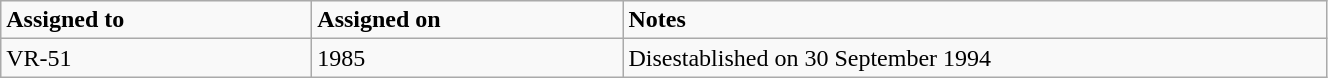<table class="wikitable" style="width: 70%;">
<tr>
<td style="width: 200px;"><strong>Assigned to</strong></td>
<td style="width: 200px;"><strong>Assigned on</strong></td>
<td><strong>Notes</strong></td>
</tr>
<tr>
<td>VR-51</td>
<td>1985</td>
<td>Disestablished on 30 September 1994</td>
</tr>
</table>
